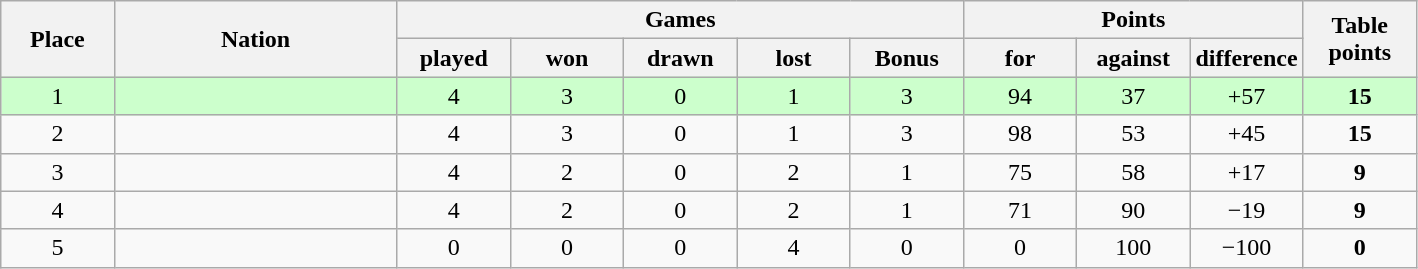<table class="wikitable">
<tr>
<th rowspan=2 width="8%">Place</th>
<th rowspan=2 width="20%">Nation</th>
<th colspan=5 width="40%">Games</th>
<th colspan=3 width="24%">Points</th>
<th rowspan=2 width="10%">Table<br>points</th>
</tr>
<tr>
<th width="8%">played</th>
<th width="8%">won</th>
<th width="8%">drawn</th>
<th width="8%">lost</th>
<th width="8%">Bonus</th>
<th width="8%">for</th>
<th width="8%">against</th>
<th width="8%">difference</th>
</tr>
<tr align=center bgcolor="#ccffcc">
<td>1</td>
<td align=left></td>
<td>4</td>
<td>3</td>
<td>0</td>
<td>1</td>
<td>3</td>
<td>94</td>
<td>37</td>
<td>+57</td>
<td><strong>15</strong></td>
</tr>
<tr align=center>
<td>2</td>
<td align=left></td>
<td>4</td>
<td>3</td>
<td>0</td>
<td>1</td>
<td>3</td>
<td>98</td>
<td>53</td>
<td>+45</td>
<td><strong>15</strong></td>
</tr>
<tr align=center>
<td>3</td>
<td align=left></td>
<td>4</td>
<td>2</td>
<td>0</td>
<td>2</td>
<td>1</td>
<td>75</td>
<td>58</td>
<td>+17</td>
<td><strong>9</strong></td>
</tr>
<tr align=center>
<td>4</td>
<td align=left></td>
<td>4</td>
<td>2</td>
<td>0</td>
<td>2</td>
<td>1</td>
<td>71</td>
<td>90</td>
<td>−19</td>
<td><strong>9</strong></td>
</tr>
<tr align=center>
<td>5</td>
<td align=left></td>
<td>0</td>
<td>0</td>
<td>0</td>
<td>4</td>
<td>0</td>
<td>0</td>
<td>100</td>
<td>−100</td>
<td><strong>0</strong></td>
</tr>
</table>
